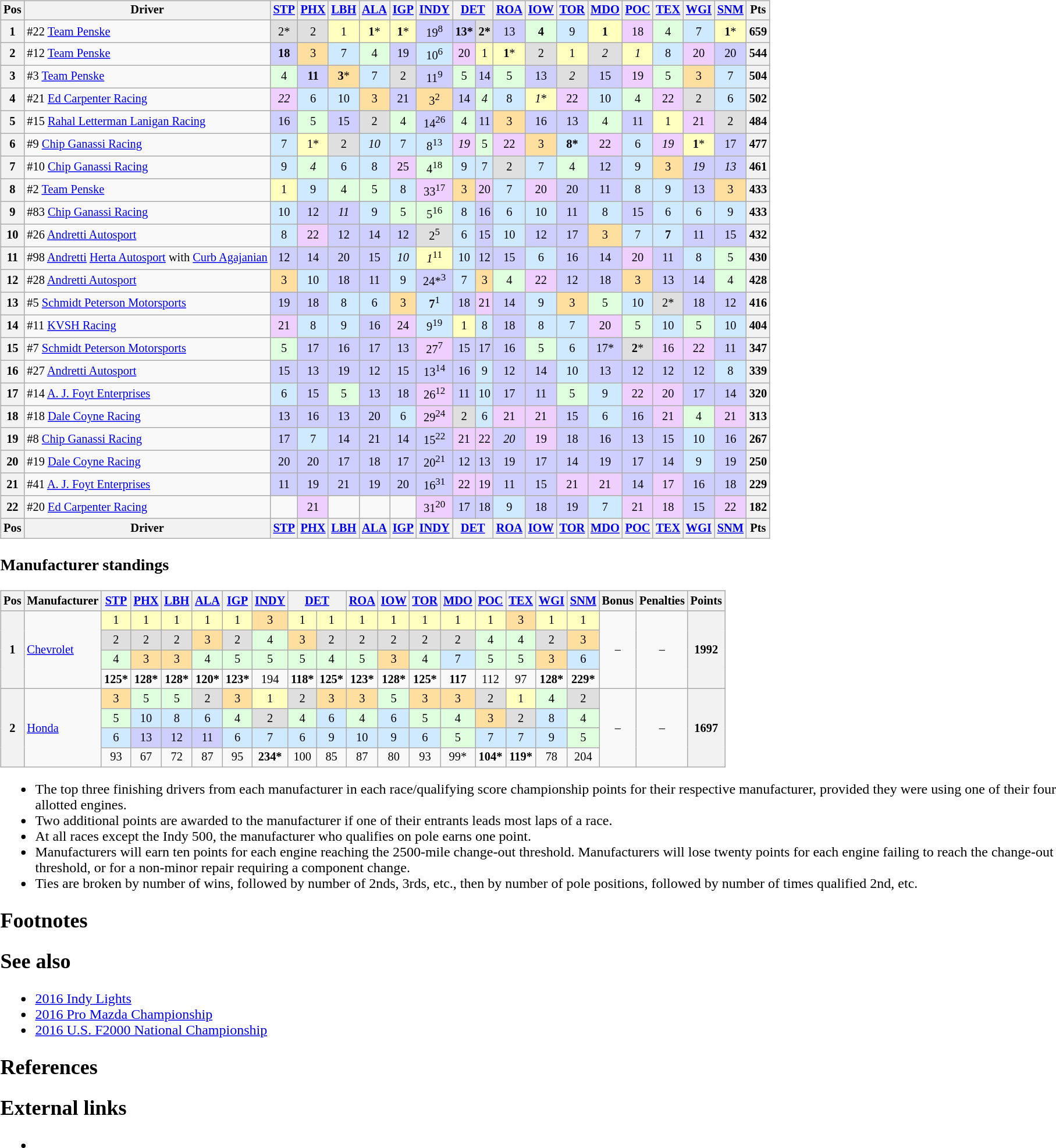<table>
<tr>
<td valign="top"><br><table class="wikitable" style="font-size: 85%; text-align:center">
<tr valign=top>
<th valign="middle">Pos</th>
<th valign="middle">Driver</th>
<th valign="middle"><a href='#'>STP</a></th>
<th valign="middle"><a href='#'>PHX</a></th>
<th valign="middle"><a href='#'>LBH</a></th>
<th valign="middle"><a href='#'>ALA</a></th>
<th valign="middle"><a href='#'>IGP</a></th>
<th><a href='#'>INDY</a></th>
<th colspan="2" valign="middle"><a href='#'>DET</a></th>
<th valign="middle"><a href='#'>ROA</a></th>
<th valign="middle"><a href='#'>IOW</a></th>
<th valign="middle"><a href='#'>TOR</a></th>
<th valign="middle"><a href='#'>MDO</a></th>
<th valign="middle"><a href='#'>POC</a></th>
<th valign="middle"><a href='#'>TEX</a></th>
<th valign="middle"><a href='#'>WGI</a></th>
<th valign="middle"><a href='#'>SNM</a></th>
<th valign="middle">Pts</th>
</tr>
<tr>
<th>1</th>
<td align="left">#22 <a href='#'>Team Penske</a></td>
<td style="background:#DFDFDF;">2*</td>
<td style="background:#DFDFDF;">2</td>
<td style="background:#FFFFBF;">1</td>
<td style="background:#FFFFBF;"><strong>1</strong>*</td>
<td style="background:#FFFFBF;"><strong>1</strong>*</td>
<td style="background:#CFCFFF;">19<sup>8</sup></td>
<td style="background:#CFCFFF;"><strong>13*</strong></td>
<td style="background:#DFDFDF;"><strong>2*</strong></td>
<td style="background:#CFCFFF;">13</td>
<td style="background:#DFFFDF;"><strong>4</strong></td>
<td style="background:#CFEAFF;">9</td>
<td style="background:#FFFFBF;"><strong>1</strong></td>
<td style="background:#EFCFFF;">18</td>
<td style="background:#DFFFDF;">4</td>
<td style="background:#CFEAFF;">7</td>
<td style="background:#FFFFBF;"><strong>1</strong>*</td>
<th>659</th>
</tr>
<tr>
<th>2</th>
<td align="left">#12 <a href='#'>Team Penske</a></td>
<td style="background:#CFCFFF;"><strong>18</strong></td>
<td style="background:#FFDF9F;">3</td>
<td style="background:#CFEAFF;">7</td>
<td style="background:#DFFFDF;">4</td>
<td style="background:#CFCFFF;">19</td>
<td style="background:#CFEAFF;">10<sup>6</sup></td>
<td style="background:#EFCFFF;">20</td>
<td style="background:#FFFFBF;">1</td>
<td style="background:#FFFFBF;"><strong>1</strong>*</td>
<td style="background:#DFDFDF;">2</td>
<td style="background:#FFFFBF;">1</td>
<td style="background:#DFDFDF;"><em>2</em></td>
<td style="background:#FFFFBF;"><em>1</em></td>
<td style="background:#CFEAFF;">8</td>
<td style="background:#EFCFFF;">20</td>
<td style="background:#CFCFFF;">20</td>
<th>544</th>
</tr>
<tr>
<th>3</th>
<td align="left">#3 <a href='#'>Team Penske</a></td>
<td style="background:#DFFFDF;">4</td>
<td style="background:#CFCFFF;"><strong>11</strong></td>
<td style="background:#FFDF9F;"><strong>3</strong>*</td>
<td style="background:#CFEAFF;">7</td>
<td style="background:#DFDFDF;">2</td>
<td style="background:#CFCFFF;">11<sup>9</sup></td>
<td style="background:#DFFFDF;">5</td>
<td style="background:#CFCFFF;">14</td>
<td style="background:#DFFFDF;">5</td>
<td style="background:#CFCFFF;">13</td>
<td style="background:#DFDFDF;"><em>2</em></td>
<td style="background:#CFCFFF;">15</td>
<td style="background:#EFCFFF;">19</td>
<td style="background:#DFFFDF;">5</td>
<td style="background:#FFDF9F;">3</td>
<td style="background:#CFEAFF;">7</td>
<th>504</th>
</tr>
<tr>
<th>4</th>
<td align="left">#21 <a href='#'>Ed Carpenter Racing</a></td>
<td style="background:#EFCFFF;"><em>22</em></td>
<td style="background:#CFEAFF;">6</td>
<td style="background:#CFEAFF;">10</td>
<td style="background:#FFDF9F;">3</td>
<td style="background:#CFCFFF;">21</td>
<td style="background:#FFDF9F;">3<sup>2</sup></td>
<td style="background:#CFCFFF;">14</td>
<td style="background:#DFFFDF;"><em>4</em></td>
<td style="background:#CFEAFF;">8</td>
<td style="background:#FFFFBF;"><em>1</em>*</td>
<td style="background:#EFCFFF;">22</td>
<td style="background:#CFEAFF;">10</td>
<td style="background:#DFFFDF;">4</td>
<td style="background:#EFCFFF;">22</td>
<td style="background:#DFDFDF;">2</td>
<td style="background:#CFEAFF;">6</td>
<th>502</th>
</tr>
<tr>
<th>5</th>
<td align="left">#15 <a href='#'>Rahal Letterman Lanigan Racing</a></td>
<td style="background:#CFCFFF;">16</td>
<td style="background:#DFFFDF;">5</td>
<td style="background:#CFCFFF;">15</td>
<td style="background:#DFDFDF;">2</td>
<td style="background:#DFFFDF;">4</td>
<td style="background:#CFCFFF;">14<sup>26</sup></td>
<td style="background:#DFFFDF;">4</td>
<td style="background:#CFCFFF;">11</td>
<td style="background:#FFDF9F;">3</td>
<td style="background:#CFCFFF;">16</td>
<td style="background:#CFCFFF;">13</td>
<td style="background:#DFFFDF;">4</td>
<td style="background:#CFCFFF;">11</td>
<td style="background:#FFFFBF;">1</td>
<td style="background:#EFCFFF;">21</td>
<td style="background:#DFDFDF;">2</td>
<th>484</th>
</tr>
<tr>
<th>6</th>
<td align="left">#9 <a href='#'>Chip Ganassi Racing</a></td>
<td style="background:#CFEAFF;">7</td>
<td style="background:#FFFFBF;">1*</td>
<td style="background:#DFDFDF;">2</td>
<td style="background:#CFEAFF;"><em>10</em></td>
<td style="background:#CFEAFF;">7</td>
<td style="background:#CFEAFF;">8<sup>13</sup></td>
<td style="background:#EFCFFF;"><em>19</em></td>
<td style="background:#DFFFDF;">5</td>
<td style="background:#EFCFFF;">22</td>
<td style="background:#FFDF9F;">3</td>
<td style="background:#CFEAFF;"><strong>8*</strong></td>
<td style="background:#EFCFFF;">22</td>
<td style="background:#CFEAFF;">6</td>
<td style="background:#EFCFFF;"><em>19</em></td>
<td style="background:#FFFFBF;"><strong>1</strong>*</td>
<td style="background:#CFCFFF;">17</td>
<th>477</th>
</tr>
<tr>
<th>7</th>
<td align="left">#10 <a href='#'>Chip Ganassi Racing</a></td>
<td style="background:#CFEAFF;">9</td>
<td style="background:#DFFFDF;"><em>4</em></td>
<td style="background:#CFEAFF;">6</td>
<td style="background:#CFEAFF;">8</td>
<td style="background:#EFCFFF;">25</td>
<td style="background:#DFFFDF;">4<sup>18</sup></td>
<td style="background:#CFEAFF;">9</td>
<td style="background:#CFEAFF;">7</td>
<td style="background:#DFDFDF;">2</td>
<td style="background:#CFEAFF;">7</td>
<td style="background:#DFFFDF;">4</td>
<td style="background:#CFCFFF;">12</td>
<td style="background:#CFEAFF;">9</td>
<td style="background:#FFDF9F;">3</td>
<td style="background:#CFCFFF;"><em>19</em></td>
<td style="background:#CFCFFF;"><em>13</em></td>
<th>461</th>
</tr>
<tr>
<th>8</th>
<td align="left">#2 <a href='#'>Team Penske</a></td>
<td style="background:#FFFFBF;">1</td>
<td style="background:#CFEAFF;">9</td>
<td style="background:#DFFFDF;">4</td>
<td style="background:#DFFFDF;">5</td>
<td style="background:#CFEAFF;">8</td>
<td style="background:#EFCFFF;">33<sup>17</sup></td>
<td style="background:#FFDF9F;">3</td>
<td style="background:#EFCFFF;">20</td>
<td style="background:#CFEAFF;">7</td>
<td style="background:#EFCFFF;">20</td>
<td style="background:#CFCFFF;">20</td>
<td style="background:#CFCFFF;">11</td>
<td style="background:#CFEAFF;">8</td>
<td style="background:#CFEAFF;">9</td>
<td style="background:#CFCFFF;">13</td>
<td style="background:#FFDF9F;">3</td>
<th>433</th>
</tr>
<tr>
<th>9</th>
<td align="left">#83 <a href='#'>Chip Ganassi Racing</a></td>
<td style="background:#CFEAFF;">10</td>
<td style="background:#CFCFFF;">12</td>
<td style="background:#CFCFFF;"><em>11</em></td>
<td style="background:#CFEAFF;">9</td>
<td style="background:#DFFFDF;">5</td>
<td style="background:#DFFFDF;">5<sup>16</sup></td>
<td style="background:#CFEAFF;">8</td>
<td style="background:#CFCFFF;">16</td>
<td style="background:#CFEAFF;">6</td>
<td style="background:#CFEAFF;">10</td>
<td style="background:#CFCFFF;">11</td>
<td style="background:#CFEAFF;">8</td>
<td style="background:#CFCFFF;">15</td>
<td style="background:#CFEAFF;">6</td>
<td style="background:#CFEAFF;">6</td>
<td style="background:#CFEAFF;">9</td>
<th>433</th>
</tr>
<tr>
<th>10</th>
<td align="left">#26 <a href='#'>Andretti Autosport</a></td>
<td style="background:#CFEAFF;">8</td>
<td style="background:#EFCFFF;">22</td>
<td style="background:#CFCFFF;">12</td>
<td style="background:#CFCFFF;">14</td>
<td style="background:#CFCFFF;">12</td>
<td style="background:#DFDFDF;">2<sup>5</sup></td>
<td style="background:#CFEAFF;">6</td>
<td style="background:#CFCFFF;">15</td>
<td style="background:#CFEAFF;">10</td>
<td style="background:#CFCFFF;">12</td>
<td style="background:#CFCFFF;">17</td>
<td style="background:#FFDF9F;">3</td>
<td style="background:#CFEAFF;">7</td>
<td style="background:#CFEAFF;"><strong>7</strong></td>
<td style="background:#CFCFFF;">11</td>
<td style="background:#CFCFFF;">15</td>
<th>432</th>
</tr>
<tr>
<th>11</th>
<td align="left">#98 <a href='#'>Andretti</a> <a href='#'>Herta Autosport</a> with <a href='#'>Curb Agajanian</a></td>
<td style="background:#CFCFFF;">12</td>
<td style="background:#CFCFFF;">14</td>
<td style="background:#CFCFFF;">20</td>
<td style="background:#CFCFFF;">15</td>
<td style="background:#CFEAFF;"><em>10</em></td>
<td style="background:#FFFFBF;"><em>1</em><sup>11</sup></td>
<td style="background:#CFEAFF;">10</td>
<td style="background:#CFCFFF;">12</td>
<td style="background:#CFCFFF;">15</td>
<td style="background:#CFEAFF;">6</td>
<td style="background:#CFCFFF;">16</td>
<td style="background:#CFCFFF;">14</td>
<td style="background:#EFCFFF;">20</td>
<td style="background:#CFCFFF;">11</td>
<td style="background:#CFEAFF;">8</td>
<td style="background:#DFFFDF;">5</td>
<th>430</th>
</tr>
<tr>
<th>12</th>
<td align="left">#28 <a href='#'>Andretti Autosport</a></td>
<td style="background:#FFDF9F;">3</td>
<td style="background:#CFEAFF;">10</td>
<td style="background:#CFCFFF;">18</td>
<td style="background:#CFCFFF;">11</td>
<td style="background:#CFEAFF;">9</td>
<td style="background:#CFCFFF;">24*<sup>3</sup></td>
<td style="background:#CFEAFF;">7</td>
<td style="background:#FFDF9F;">3</td>
<td style="background:#DFFFDF;">4</td>
<td style="background:#EFCFFF;">22</td>
<td style="background:#CFCFFF;">12</td>
<td style="background:#CFCFFF;">18</td>
<td style="background:#FFDF9F;">3</td>
<td style="background:#CFCFFF;">13</td>
<td style="background:#CFCFFF;">14</td>
<td style="background:#DFFFDF;">4</td>
<th>428</th>
</tr>
<tr>
<th>13</th>
<td align="left">#5 <a href='#'>Schmidt Peterson Motorsports</a></td>
<td style="background:#CFCFFF;">19</td>
<td style="background:#CFCFFF;">18</td>
<td style="background:#CFEAFF;">8</td>
<td style="background:#CFEAFF;">6</td>
<td style="background:#FFDF9F;">3</td>
<td style="background:#CFEAFF;"><strong>7</strong><sup>1</sup></td>
<td style="background:#CFCFFF;">18</td>
<td style="background:#EFCFFF;">21</td>
<td style="background:#CFCFFF;">14</td>
<td style="background:#CFEAFF;">9</td>
<td style="background:#FFDF9F;">3</td>
<td style="background:#DFFFDF;">5</td>
<td style="background:#CFEAFF;">10</td>
<td style="background:#DFDFDF;">2*</td>
<td style="background:#CFCFFF;">18</td>
<td style="background:#CFCFFF;">12</td>
<th>416</th>
</tr>
<tr>
<th>14</th>
<td align="left">#11 <a href='#'>KVSH Racing</a></td>
<td style="background:#EFCFFF;">21</td>
<td style="background:#CFEAFF;">8</td>
<td style="background:#CFEAFF;">9</td>
<td style="background:#CFCFFF;">16</td>
<td style="background:#EFCFFF;">24</td>
<td style="background:#CFEAFF;">9<sup>19</sup></td>
<td style="background:#FFFFBF;">1</td>
<td style="background:#CFEAFF;">8</td>
<td style="background:#CFCFFF;">18</td>
<td style="background:#CFEAFF;">8</td>
<td style="background:#CFEAFF;">7</td>
<td style="background:#EFCFFF;">20</td>
<td style="background:#DFFFDF;">5</td>
<td style="background:#CFEAFF;">10</td>
<td style="background:#DFFFDF;">5</td>
<td style="background:#CFEAFF;">10</td>
<th>404</th>
</tr>
<tr>
<th>15</th>
<td align="left">#7 <a href='#'>Schmidt Peterson Motorsports</a></td>
<td style="background:#DFFFDF;">5</td>
<td style="background:#CFCFFF;">17</td>
<td style="background:#CFCFFF;">16</td>
<td style="background:#CFCFFF;">17</td>
<td style="background:#CFCFFF;">13</td>
<td style="background:#EFCFFF;">27<sup>7</sup></td>
<td style="background:#CFCFFF;">15</td>
<td style="background:#CFCFFF;">17</td>
<td style="background:#CFCFFF;">16</td>
<td style="background:#DFFFDF;">5</td>
<td style="background:#CFEAFF;">6</td>
<td style="background:#CFCFFF;">17*</td>
<td style="background:#DFDFDF;"><strong>2</strong>*</td>
<td style="background:#EFCFFF;">16</td>
<td style="background:#EFCFFF;">22</td>
<td style="background:#CFCFFF;">11</td>
<th>347</th>
</tr>
<tr>
<th>16</th>
<td align="left">#27 <a href='#'>Andretti Autosport</a></td>
<td style="background:#CFCFFF;">15</td>
<td style="background:#CFCFFF;">13</td>
<td style="background:#CFCFFF;">19</td>
<td style="background:#CFCFFF;">12</td>
<td style="background:#CFCFFF;">15</td>
<td style="background:#CFCFFF;">13<sup>14</sup></td>
<td style="background:#CFCFFF;">16</td>
<td style="background:#CFEAFF;">9</td>
<td style="background:#CFCFFF;">12</td>
<td style="background:#CFCFFF;">14</td>
<td style="background:#CFEAFF;">10</td>
<td style="background:#CFCFFF;">13</td>
<td style="background:#CFCFFF;">12</td>
<td style="background:#CFCFFF;">12</td>
<td style="background:#CFCFFF;">12</td>
<td style="background:#CFEAFF;">8</td>
<th>339</th>
</tr>
<tr>
<th>17</th>
<td align="left">#14 <a href='#'>A. J. Foyt Enterprises</a></td>
<td style="background:#CFEAFF;">6</td>
<td style="background:#CFCFFF;">15</td>
<td style="background:#DFFFDF;">5</td>
<td style="background:#CFCFFF;">13</td>
<td style="background:#CFCFFF;">18</td>
<td style="background:#EFCFFF;">26<sup>12</sup></td>
<td style="background:#CFCFFF;">11</td>
<td style="background:#CFEAFF;">10</td>
<td style="background:#CFCFFF;">17</td>
<td style="background:#CFCFFF;">11</td>
<td style="background:#DFFFDF;">5</td>
<td style="background:#CFEAFF;">9</td>
<td style="background:#EFCFFF;">22</td>
<td style="background:#EFCFFF;">20</td>
<td style="background:#CFCFFF;">17</td>
<td style="background:#CFCFFF;">14</td>
<th>320</th>
</tr>
<tr>
<th>18</th>
<td align="left">#18 <a href='#'>Dale Coyne Racing</a></td>
<td style="background:#CFCFFF;">13</td>
<td style="background:#CFCFFF;">16</td>
<td style="background:#CFCFFF;">13</td>
<td style="background:#CFCFFF;">20</td>
<td style="background:#CFEAFF;">6</td>
<td style="background:#EFCFFF;">29<sup>24</sup></td>
<td style="background:#DFDFDF;">2</td>
<td style="background:#CFEAFF;">6</td>
<td style="background:#EFCFFF;">21</td>
<td style="background:#EFCFFF;">21</td>
<td style="background:#CFCFFF;">15</td>
<td style="background:#CFEAFF;">6</td>
<td style="background:#CFCFFF;">16</td>
<td style="background:#EFCFFF;">21</td>
<td style="background:#DFFFDF;">4</td>
<td style="background:#EFCFFF;">21</td>
<th>313</th>
</tr>
<tr>
<th>19</th>
<td align="left">#8 <a href='#'>Chip Ganassi Racing</a></td>
<td style="background:#CFCFFF;">17</td>
<td style="background:#CFEAFF;">7</td>
<td style="background:#CFCFFF;">14</td>
<td style="background:#CFCFFF;">21</td>
<td style="background:#CFCFFF;">14</td>
<td style="background:#CFCFFF;">15<sup>22</sup></td>
<td style="background:#EFCFFF;">21</td>
<td style="background:#EFCFFF;">22</td>
<td style="background:#CFCFFF;"><em>20</em></td>
<td style="background:#EFCFFF;">19</td>
<td style="background:#CFCFFF;">18</td>
<td style="background:#CFCFFF;">16</td>
<td style="background:#CFCFFF;">13</td>
<td style="background:#CFCFFF;">15</td>
<td style="background:#CFEAFF;">10</td>
<td style="background:#CFCFFF;">16</td>
<th>267</th>
</tr>
<tr>
<th>20</th>
<td align="left">#19 <a href='#'>Dale Coyne Racing</a></td>
<td style="background:#CFCFFF;">20</td>
<td style="background:#CFCFFF;">20</td>
<td style="background:#CFCFFF;">17</td>
<td style="background:#CFCFFF;">18</td>
<td style="background:#CFCFFF;">17</td>
<td style="background:#CFCFFF;">20<sup>21</sup></td>
<td style="background:#CFCFFF;">12</td>
<td style="background:#CFCFFF;">13</td>
<td style="background:#CFCFFF;">19</td>
<td style="background:#CFCFFF;">17</td>
<td style="background:#CFCFFF;">14</td>
<td style="background:#CFCFFF;">19</td>
<td style="background:#CFCFFF;">17</td>
<td style="background:#CFCFFF;">14</td>
<td style="background:#CFEAFF;">9</td>
<td style="background:#CFCFFF;">19</td>
<th>250</th>
</tr>
<tr>
<th>21</th>
<td align="left">#41 <a href='#'>A. J. Foyt Enterprises</a></td>
<td style="background:#CFCFFF;">11</td>
<td style="background:#CFCFFF;">19</td>
<td style="background:#CFCFFF;">21</td>
<td style="background:#CFCFFF;">19</td>
<td style="background:#CFCFFF;">20</td>
<td style="background:#CFCFFF;">16<sup>31</sup></td>
<td style="background:#EFCFFF;">22</td>
<td style="background:#EFCFFF;">19</td>
<td style="background:#CFCFFF;">11</td>
<td style="background:#CFCFFF;">15</td>
<td style="background:#EFCFFF;">21</td>
<td style="background:#EFCFFF;">21</td>
<td style="background:#CFCFFF;">14</td>
<td style="background:#EFCFFF;">17</td>
<td style="background:#CFCFFF;">16</td>
<td style="background:#CFCFFF;">18</td>
<th>229</th>
</tr>
<tr>
<th>22</th>
<td align="left">#20 <a href='#'>Ed Carpenter Racing</a></td>
<td></td>
<td style="background:#EFCFFF;">21</td>
<td></td>
<td></td>
<td></td>
<td style="background:#EFCFFF;">31<sup>20</sup></td>
<td style="background:#CFCFFF;">17</td>
<td style="background:#CFCFFF;">18</td>
<td style="background:#CFEAFF;">9</td>
<td style="background:#CFCFFF;">18</td>
<td style="background:#CFCFFF;">19</td>
<td style="background:#CFEAFF;">7</td>
<td style="background:#EFCFFF;">21</td>
<td style="background:#EFCFFF;">18</td>
<td style="background:#CFCFFF;">15</td>
<td style="background:#EFCFFF;">22</td>
<th>182</th>
</tr>
<tr valign="top">
<th valign="middle">Pos</th>
<th valign="middle">Driver</th>
<th><a href='#'>STP</a></th>
<th><a href='#'>PHX</a></th>
<th><a href='#'>LBH</a></th>
<th><a href='#'>ALA</a></th>
<th><a href='#'>IGP</a></th>
<th><a href='#'>INDY</a></th>
<th colspan="2"><a href='#'>DET</a></th>
<th><a href='#'>ROA</a></th>
<th><a href='#'>IOW</a></th>
<th><a href='#'>TOR</a></th>
<th><a href='#'>MDO</a></th>
<th><a href='#'>POC</a></th>
<th><a href='#'>TEX</a></th>
<th><a href='#'>WGI</a></th>
<th><a href='#'>SNM</a></th>
<th valign="middle">Pts</th>
</tr>
</table>
<h3>Manufacturer standings</h3><table class="wikitable" style="font-size: 85%; text-align:center">
<tr valign=top>
<th valign=middle>Pos</th>
<th valign=middle>Manufacturer</th>
<th><a href='#'>STP</a></th>
<th><a href='#'>PHX</a></th>
<th><a href='#'>LBH</a></th>
<th><a href='#'>ALA</a></th>
<th><a href='#'>IGP</a></th>
<th><a href='#'>INDY</a></th>
<th colspan=2><a href='#'>DET</a></th>
<th><a href='#'>ROA</a></th>
<th><a href='#'>IOW</a></th>
<th><a href='#'>TOR</a></th>
<th><a href='#'>MDO</a></th>
<th><a href='#'>POC</a></th>
<th><a href='#'>TEX</a></th>
<th><a href='#'>WGI</a></th>
<th><a href='#'>SNM</a></th>
<th valign=middle>Bonus</th>
<th valign=middle>Penalties</th>
<th valign=middle>Points</th>
</tr>
<tr>
<th rowspan=4>1</th>
<td rowspan=4 align="left"><a href='#'>Chevrolet</a></td>
<td style="background:#FFFFBF;">1</td>
<td style="background:#FFFFBF;">1</td>
<td style="background:#FFFFBF;">1</td>
<td style="background:#FFFFBF;">1</td>
<td style="background:#FFFFBF;">1</td>
<td style="background:#FFDF9F;">3</td>
<td style="background:#FFFFBF;">1</td>
<td style="background:#FFFFBF;">1</td>
<td style="background:#FFFFBF;">1</td>
<td style="background:#FFFFBF;">1</td>
<td style="background:#FFFFBF;">1</td>
<td style="background:#FFFFBF;">1</td>
<td style="background:#FFFFBF;">1</td>
<td style="background:#FFDF9F;">3</td>
<td style="background:#FFFFBF;">1</td>
<td style="background:#FFFFBF;">1</td>
<td rowspan=4>–</td>
<td rowspan=4>–</td>
<th rowspan=4>1992</th>
</tr>
<tr>
<td style="background:#DFDFDF;">2</td>
<td style="background:#DFDFDF;">2</td>
<td style="background:#DFDFDF;">2</td>
<td style="background:#FFDF9F;">3</td>
<td style="background:#DFDFDF;">2</td>
<td style="background:#DFFFDF;">4</td>
<td style="background:#FFDF9F;">3</td>
<td style="background:#DFDFDF;">2</td>
<td style="background:#DFDFDF;">2</td>
<td style="background:#DFDFDF;">2</td>
<td style="background:#DFDFDF;">2</td>
<td style="background:#DFDFDF;">2</td>
<td style="background:#DFFFDF;">4</td>
<td style="background:#DFFFDF;">4</td>
<td style="background:#DFDFDF;">2</td>
<td style="background:#FFDF9F;">3</td>
</tr>
<tr>
<td style="background:#DFFFDF;">4</td>
<td style="background:#FFDF9F;">3</td>
<td style="background:#FFDF9F;">3</td>
<td style="background:#DFFFDF;">4</td>
<td style="background:#DFFFDF;">5</td>
<td style="background:#DFFFDF;">5</td>
<td style="background:#DFFFDF;">5</td>
<td style="background:#DFFFDF;">4</td>
<td style="background:#DFFFDF;">5</td>
<td style="background:#FFDF9F;">3</td>
<td style="background:#DFFFDF;">4</td>
<td style="background:#CFEAFF;">7</td>
<td style="background:#DFFFDF;">5</td>
<td style="background:#DFFFDF;">5</td>
<td style="background:#FFDF9F;">3</td>
<td style="background:#CFEAFF;">6</td>
</tr>
<tr>
<td><strong>125*</strong></td>
<td><strong>128*</strong></td>
<td><strong>128*</strong></td>
<td><strong>120*</strong></td>
<td><strong>123*</strong></td>
<td>194</td>
<td><strong>118*</strong></td>
<td><strong>125*</strong></td>
<td><strong>123*</strong></td>
<td><strong>128*</strong></td>
<td><strong>125*</strong></td>
<td><strong>117</strong></td>
<td>112</td>
<td>97</td>
<td><strong>128*</strong></td>
<td><strong>229*</strong></td>
</tr>
<tr>
<th rowspan=4>2</th>
<td rowspan=4 align="left"><a href='#'>Honda</a></td>
<td style="background:#FFDF9F;">3</td>
<td style="background:#DFFFDF;">5</td>
<td style="background:#DFFFDF;">5</td>
<td style="background:#DFDFDF;">2</td>
<td style="background:#FFDF9F;">3</td>
<td style="background:#FFFFBF;">1</td>
<td style="background:#DFDFDF;">2</td>
<td style="background:#FFDF9F;">3</td>
<td style="background:#FFDF9F;">3</td>
<td style="background:#DFFFDF;">5</td>
<td style="background:#FFDF9F;">3</td>
<td style="background:#FFDF9F;">3</td>
<td style="background:#DFDFDF;">2</td>
<td style="background:#FFFFBF;">1</td>
<td style="background:#DFFFDF;">4</td>
<td style="background:#DFDFDF;">2</td>
<td rowspan=4>–</td>
<td rowspan=4>–</td>
<th rowspan=4>1697</th>
</tr>
<tr>
<td style="background:#DFFFDF;">5</td>
<td style="background:#CFEAFF;">10</td>
<td style="background:#CFEAFF;">8</td>
<td style="background:#CFEAFF;">6</td>
<td style="background:#DFFFDF;">4</td>
<td style="background:#DFDFDF;">2</td>
<td style="background:#DFFFDF;">4</td>
<td style="background:#CFEAFF;">6</td>
<td style="background:#DFFFDF;">4</td>
<td style="background:#CFEAFF;">6</td>
<td style="background:#DFFFDF;">5</td>
<td style="background:#DFFFDF;">4</td>
<td style="background:#FFDF9F;">3</td>
<td style="background:#DFDFDF;">2</td>
<td style="background:#CFEAFF;">8</td>
<td style="background:#DFFFDF;">4</td>
</tr>
<tr>
<td style="background:#CFEAFF;">6</td>
<td style="background:#CFCFFF;">13</td>
<td style="background:#CFCFFF;">12</td>
<td style="background:#CFCFFF;">11</td>
<td style="background:#CFEAFF;">6</td>
<td style="background:#CFEAFF;">7</td>
<td style="background:#CFEAFF;">6</td>
<td style="background:#CFEAFF;">9</td>
<td style="background:#CFEAFF;">10</td>
<td style="background:#CFEAFF;">9</td>
<td style="background:#CFEAFF;">6</td>
<td style="background:#DFFFDF;">5</td>
<td style="background:#CFEAFF;">7</td>
<td style="background:#CFEAFF;">7</td>
<td style="background:#CFEAFF;">9</td>
<td style="background:#DFFFDF;">5</td>
</tr>
<tr>
<td>93</td>
<td>67</td>
<td>72</td>
<td>87</td>
<td>95</td>
<td><strong>234*</strong></td>
<td>100</td>
<td>85</td>
<td>87</td>
<td>80</td>
<td>93</td>
<td>99*</td>
<td><strong>104*</strong></td>
<td><strong>119*</strong></td>
<td>78</td>
<td>204</td>
</tr>
</table>
<ul><li>The top three finishing drivers from each manufacturer in each race/qualifying score championship points for their respective manufacturer, provided they were using one of their four allotted engines.</li><li>Two additional points are awarded to the manufacturer if one of their entrants leads most laps of a race.</li><li>At all races except the Indy 500, the manufacturer who qualifies on pole earns one point.</li><li>Manufacturers will earn ten points for each engine reaching the 2500-mile change-out threshold. Manufacturers will lose twenty points for each engine failing to reach the change-out threshold, or for a non-minor repair requiring a component change.</li><li>Ties are broken by number of wins, followed by number of 2nds, 3rds, etc., then by number of pole positions, followed by number of times qualified 2nd, etc.</li></ul><h2>Footnotes</h2><h2>See also</h2><ul><li><a href='#'>2016 Indy Lights</a></li><li><a href='#'>2016 Pro Mazda Championship</a></li><li><a href='#'>2016 U.S. F2000 National Championship</a></li></ul><h2>References</h2><h2>External links</h2><ul><li></li></ul>



<br>


</td>
</tr>
</table>
